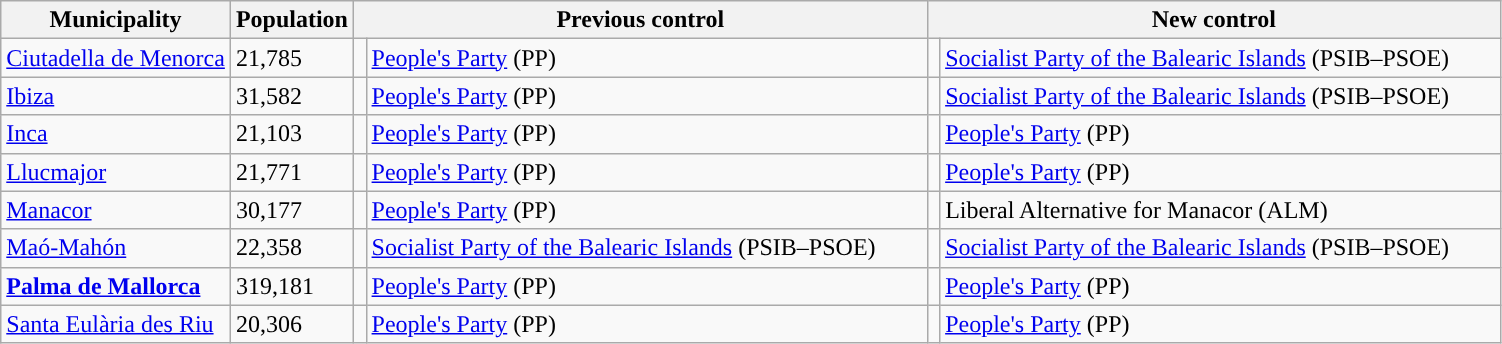<table class="wikitable sortable">
<tr>
<th>Municipality</th>
<th>Population</th>
<th colspan="2" style="width:375px;">Previous control</th>
<th colspan="2" style="width:375px;">New control</th>
</tr>
<tr>
<td><a href='#'>Ciutadella de Menorca</a></td>
<td>21,785</td>
<td width="1" style="color:inherit;background:"></td>
<td><a href='#'>People's Party</a> (PP)</td>
<td width="1" style="color:inherit;background:"></td>
<td><a href='#'>Socialist Party of the Balearic Islands</a> (PSIB–PSOE)</td>
</tr>
<tr>
<td><a href='#'>Ibiza</a></td>
<td>31,582</td>
<td style="color:inherit;background:"></td>
<td><a href='#'>People's Party</a> (PP)</td>
<td style="color:inherit;background:"></td>
<td><a href='#'>Socialist Party of the Balearic Islands</a> (PSIB–PSOE)</td>
</tr>
<tr>
<td><a href='#'>Inca</a></td>
<td>21,103</td>
<td style="color:inherit;background:"></td>
<td><a href='#'>People's Party</a> (PP)</td>
<td style="color:inherit;background:"></td>
<td><a href='#'>People's Party</a> (PP)</td>
</tr>
<tr>
<td><a href='#'>Llucmajor</a></td>
<td>21,771</td>
<td style="color:inherit;background:"></td>
<td><a href='#'>People's Party</a> (PP)</td>
<td style="color:inherit;background:"></td>
<td><a href='#'>People's Party</a> (PP)</td>
</tr>
<tr>
<td><a href='#'>Manacor</a></td>
<td>30,177</td>
<td style="color:inherit;background:"></td>
<td><a href='#'>People's Party</a> (PP)</td>
<td style="color:inherit;background:"></td>
<td>Liberal Alternative for Manacor (ALM)</td>
</tr>
<tr>
<td><a href='#'>Maó-Mahón</a></td>
<td>22,358</td>
<td style="color:inherit;background:"></td>
<td><a href='#'>Socialist Party of the Balearic Islands</a> (PSIB–PSOE)</td>
<td style="color:inherit;background:"></td>
<td><a href='#'>Socialist Party of the Balearic Islands</a> (PSIB–PSOE)</td>
</tr>
<tr>
<td><strong><a href='#'>Palma de Mallorca</a></strong></td>
<td>319,181</td>
<td style="color:inherit;background:"></td>
<td><a href='#'>People's Party</a> (PP)</td>
<td style="color:inherit;background:"></td>
<td><a href='#'>People's Party</a> (PP)</td>
</tr>
<tr>
<td><a href='#'>Santa Eulària des Riu</a></td>
<td>20,306</td>
<td style="color:inherit;background:"></td>
<td><a href='#'>People's Party</a> (PP)</td>
<td style="color:inherit;background:"></td>
<td><a href='#'>People's Party</a> (PP)</td>
</tr>
</table>
